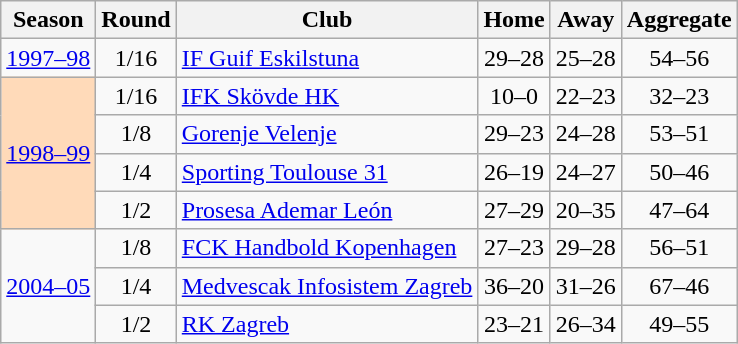<table class="wikitable" style="text-align: left">
<tr>
<th>Season</th>
<th>Round</th>
<th>Club</th>
<th>Home</th>
<th>Away</th>
<th>Aggregate</th>
</tr>
<tr>
<td><a href='#'>1997–98</a></td>
<td align=center>1/16</td>
<td> <a href='#'>IF Guif Eskilstuna</a></td>
<td align=center>29–28</td>
<td align=center>25–28</td>
<td align=center>54–56</td>
</tr>
<tr>
<td rowspan=4 bgcolor=FFDAB9><a href='#'>1998–99</a></td>
<td align=center>1/16</td>
<td> <a href='#'>IFK Skövde HK</a></td>
<td align=center>10–0</td>
<td align=center>22–23</td>
<td align=center>32–23</td>
</tr>
<tr>
<td align=center>1/8</td>
<td> <a href='#'>Gorenje Velenje</a></td>
<td align=center>29–23</td>
<td align=center>24–28</td>
<td align=center>53–51</td>
</tr>
<tr>
<td align=center>1/4</td>
<td> <a href='#'>Sporting Toulouse 31</a></td>
<td align=center>26–19</td>
<td align=center>24–27</td>
<td align=center>50–46</td>
</tr>
<tr>
<td align=center>1/2</td>
<td> <a href='#'>Prosesa Ademar León</a></td>
<td align=center>27–29</td>
<td align=center>20–35</td>
<td align=center>47–64</td>
</tr>
<tr>
<td rowspan=3><a href='#'>2004–05</a></td>
<td align=center>1/8</td>
<td> <a href='#'>FCK Handbold Kopenhagen</a></td>
<td align=center>27–23</td>
<td align=center>29–28</td>
<td align=center>56–51</td>
</tr>
<tr>
<td align=center>1/4</td>
<td> <a href='#'>Medvescak Infosistem Zagreb</a></td>
<td align=center>36–20</td>
<td align=center>31–26</td>
<td align=center>67–46</td>
</tr>
<tr>
<td align=center>1/2</td>
<td> <a href='#'>RK Zagreb</a></td>
<td align=center>23–21</td>
<td align=center>26–34</td>
<td align=center>49–55</td>
</tr>
</table>
